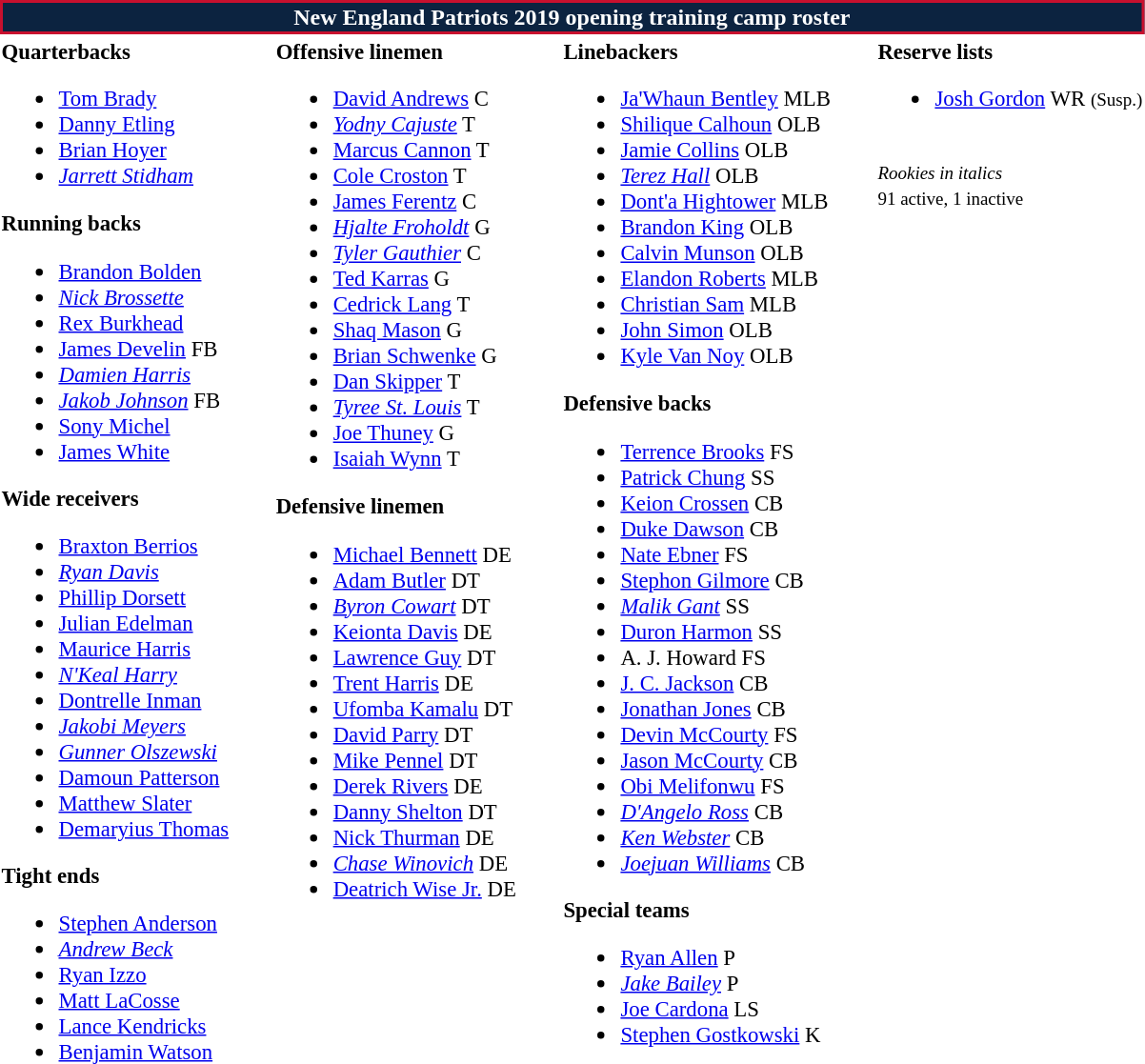<table class="toccolours" style="text-align: left;">
<tr>
<th colspan="9" style="background-color: #0C2340; color: #FFFFFF; text-align: center; border:2px solid #C8102E;">New England Patriots 2019 opening training camp roster</th>
</tr>
<tr>
<td style="font-size: 95%;" valign="top"><strong>Quarterbacks</strong><br><ul><li> <a href='#'>Tom Brady</a></li><li> <a href='#'>Danny Etling</a></li><li> <a href='#'>Brian Hoyer</a></li><li> <em><a href='#'>Jarrett Stidham</a></em></li></ul><strong>Running backs</strong><ul><li> <a href='#'>Brandon Bolden</a></li><li> <em><a href='#'>Nick Brossette</a></em></li><li> <a href='#'>Rex Burkhead</a></li><li> <a href='#'>James Develin</a> FB</li><li> <em><a href='#'>Damien Harris</a></em></li><li> <em><a href='#'>Jakob Johnson</a></em> FB</li><li> <a href='#'>Sony Michel</a></li><li> <a href='#'>James White</a></li></ul><strong>Wide receivers</strong><ul><li> <a href='#'>Braxton Berrios</a></li><li> <em><a href='#'>Ryan Davis</a></em></li><li> <a href='#'>Phillip Dorsett</a></li><li> <a href='#'>Julian Edelman</a></li><li> <a href='#'>Maurice Harris</a></li><li> <em><a href='#'>N'Keal Harry</a></em></li><li> <a href='#'>Dontrelle Inman</a></li><li> <em><a href='#'>Jakobi Meyers</a></em></li><li> <em><a href='#'>Gunner Olszewski</a></em></li><li> <a href='#'>Damoun Patterson</a></li><li> <a href='#'>Matthew Slater</a></li><li> <a href='#'>Demaryius Thomas</a></li></ul><strong>Tight ends</strong><ul><li> <a href='#'>Stephen Anderson</a></li><li> <em><a href='#'>Andrew Beck</a></em></li><li> <a href='#'>Ryan Izzo</a></li><li> <a href='#'>Matt LaCosse</a></li><li> <a href='#'>Lance Kendricks</a></li><li> <a href='#'>Benjamin Watson</a></li></ul></td>
<td style="width: 25px;"></td>
<td style="font-size: 95%;" valign="top"><strong>Offensive linemen</strong><br><ul><li> <a href='#'>David Andrews</a> C</li><li> <em><a href='#'>Yodny Cajuste</a></em> T</li><li> <a href='#'>Marcus Cannon</a> T</li><li> <a href='#'>Cole Croston</a> T</li><li> <a href='#'>James Ferentz</a> C</li><li> <em><a href='#'>Hjalte Froholdt</a></em> G</li><li> <em><a href='#'>Tyler Gauthier</a></em> C</li><li> <a href='#'>Ted Karras</a> G</li><li> <a href='#'>Cedrick Lang</a> T</li><li> <a href='#'>Shaq Mason</a> G</li><li> <a href='#'>Brian Schwenke</a> G</li><li> <a href='#'>Dan Skipper</a> T</li><li> <em><a href='#'>Tyree St. Louis</a></em> T</li><li> <a href='#'>Joe Thuney</a> G</li><li> <a href='#'>Isaiah Wynn</a> T</li></ul><strong>Defensive linemen</strong><ul><li> <a href='#'>Michael Bennett</a> DE</li><li> <a href='#'>Adam Butler</a> DT</li><li> <em><a href='#'>Byron Cowart</a></em> DT</li><li> <a href='#'>Keionta Davis</a> DE</li><li> <a href='#'>Lawrence Guy</a> DT</li><li> <a href='#'>Trent Harris</a> DE</li><li> <a href='#'>Ufomba Kamalu</a> DT</li><li> <a href='#'>David Parry</a> DT</li><li> <a href='#'>Mike Pennel</a> DT</li><li> <a href='#'>Derek Rivers</a> DE</li><li> <a href='#'>Danny Shelton</a> DT</li><li> <a href='#'>Nick Thurman</a> DE</li><li> <em><a href='#'>Chase Winovich</a></em> DE</li><li> <a href='#'>Deatrich Wise Jr.</a> DE</li></ul></td>
<td style="width: 25px;"></td>
<td style="font-size: 95%;" valign="top"><strong>Linebackers</strong><br><ul><li> <a href='#'>Ja'Whaun Bentley</a> MLB</li><li> <a href='#'>Shilique Calhoun</a> OLB</li><li> <a href='#'>Jamie Collins</a> OLB</li><li> <em><a href='#'>Terez Hall</a></em> OLB</li><li> <a href='#'>Dont'a Hightower</a> MLB</li><li> <a href='#'>Brandon King</a> OLB</li><li> <a href='#'>Calvin Munson</a> OLB</li><li> <a href='#'>Elandon Roberts</a> MLB</li><li> <a href='#'>Christian Sam</a> MLB</li><li> <a href='#'>John Simon</a> OLB</li><li> <a href='#'>Kyle Van Noy</a> OLB</li></ul><strong>Defensive backs</strong><ul><li> <a href='#'>Terrence Brooks</a> FS</li><li> <a href='#'>Patrick Chung</a> SS</li><li> <a href='#'>Keion Crossen</a> CB</li><li> <a href='#'>Duke Dawson</a> CB</li><li> <a href='#'>Nate Ebner</a> FS</li><li> <a href='#'>Stephon Gilmore</a> CB</li><li> <em><a href='#'>Malik Gant</a></em> SS</li><li> <a href='#'>Duron Harmon</a> SS</li><li> A. J. Howard FS</li><li> <a href='#'>J. C. Jackson</a> CB</li><li> <a href='#'>Jonathan Jones</a> CB</li><li> <a href='#'>Devin McCourty</a> FS</li><li> <a href='#'>Jason McCourty</a> CB</li><li> <a href='#'>Obi Melifonwu</a> FS</li><li> <em><a href='#'>D'Angelo Ross</a></em> CB</li><li> <em><a href='#'>Ken Webster</a></em> CB</li><li> <em><a href='#'>Joejuan Williams</a></em> CB</li></ul><strong>Special teams</strong><ul><li> <a href='#'>Ryan Allen</a> P</li><li> <em><a href='#'>Jake Bailey</a></em> P</li><li> <a href='#'>Joe Cardona</a> LS</li><li> <a href='#'>Stephen Gostkowski</a> K</li></ul></td>
<td style="width: 25px;"></td>
<td style="font-size: 95%;" valign="top"><strong>Reserve lists</strong><br><ul><li> <a href='#'>Josh Gordon</a> WR <small>(Susp.)</small></li></ul><br>
<small><em>Rookies in italics</em></small><br>
<small>91 active, 1 inactive</small></td>
</tr>
</table>
